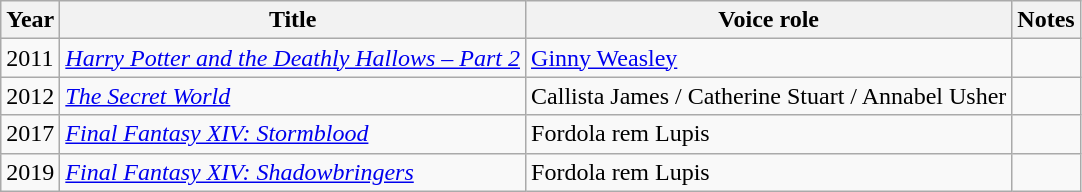<table class="wikitable">
<tr>
<th>Year</th>
<th>Title</th>
<th>Voice role</th>
<th>Notes</th>
</tr>
<tr>
<td>2011</td>
<td><em><a href='#'>Harry Potter and the Deathly Hallows – Part 2</a></em></td>
<td><a href='#'>Ginny Weasley</a></td>
<td></td>
</tr>
<tr>
<td>2012</td>
<td><em><a href='#'>The Secret World</a></em></td>
<td>Callista James / Catherine Stuart / Annabel Usher</td>
<td></td>
</tr>
<tr>
<td>2017</td>
<td><em><a href='#'>Final Fantasy XIV: Stormblood</a></em></td>
<td>Fordola rem Lupis</td>
<td></td>
</tr>
<tr>
<td>2019</td>
<td><em><a href='#'>Final Fantasy XIV: Shadowbringers</a></em></td>
<td>Fordola rem Lupis</td>
<td></td>
</tr>
</table>
